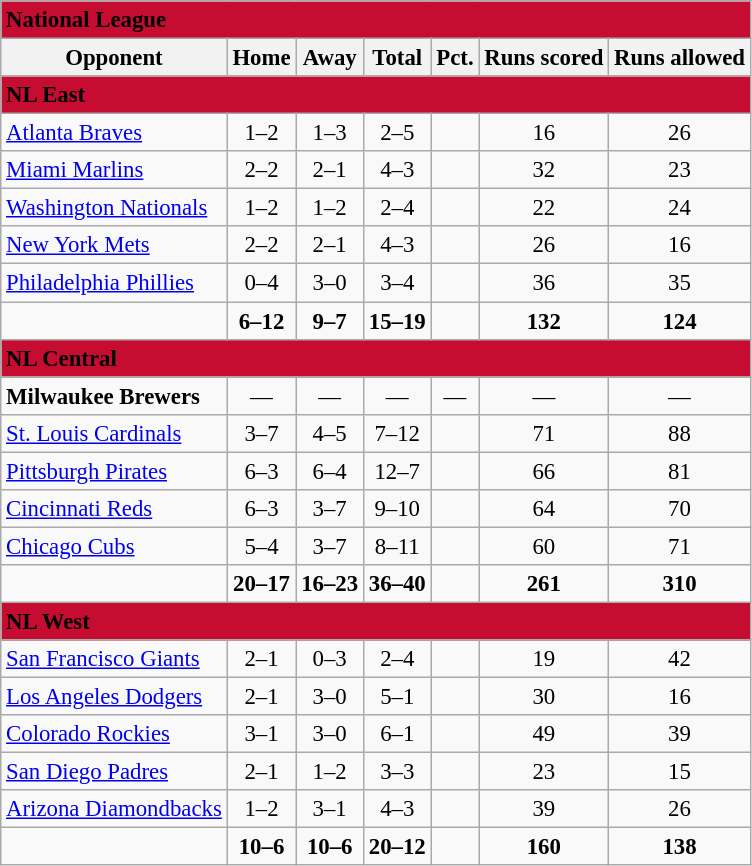<table class="wikitable" style="font-size: 95%; text-align: center">
<tr>
<td colspan="7" style="text-align:left; background:#c60c30"><span> <strong>National League</strong> </span></td>
</tr>
<tr>
<th>Opponent</th>
<th>Home</th>
<th>Away</th>
<th>Total</th>
<th>Pct.</th>
<th>Runs scored</th>
<th>Runs allowed</th>
</tr>
<tr>
<td colspan="7" style="text-align:left; background:#c60c30"><span> <strong>NL East</strong> </span></td>
</tr>
<tr>
<td style="text-align:left"><a href='#'>Atlanta Braves</a></td>
<td>1–2</td>
<td>1–3</td>
<td>2–5</td>
<td></td>
<td>16</td>
<td>26</td>
</tr>
<tr>
<td style="text-align:left"><a href='#'>Miami Marlins</a></td>
<td>2–2</td>
<td>2–1</td>
<td>4–3</td>
<td></td>
<td>32</td>
<td>23</td>
</tr>
<tr>
<td style="text-align:left"><a href='#'>Washington Nationals</a></td>
<td>1–2</td>
<td>1–2</td>
<td>2–4</td>
<td></td>
<td>22</td>
<td>24</td>
</tr>
<tr>
<td style="text-align:left"><a href='#'>New York Mets</a></td>
<td>2–2</td>
<td>2–1</td>
<td>4–3</td>
<td></td>
<td>26</td>
<td>16</td>
</tr>
<tr>
<td style="text-align:left"><a href='#'>Philadelphia Phillies</a></td>
<td>0–4</td>
<td>3–0</td>
<td>3–4</td>
<td></td>
<td>36</td>
<td>35</td>
</tr>
<tr style="font-weight:bold">
<td></td>
<td>6–12</td>
<td>9–7</td>
<td>15–19</td>
<td></td>
<td>132</td>
<td>124</td>
</tr>
<tr>
<td colspan="7" style="text-align:left; background:#c60c30"><span> <strong>NL Central</strong> </span></td>
</tr>
<tr>
<td style="text-align:left"><strong>Milwaukee Brewers</strong></td>
<td>—</td>
<td>—</td>
<td>—</td>
<td>—</td>
<td>—</td>
<td>—</td>
</tr>
<tr>
<td style="text-align:left"><a href='#'>St. Louis Cardinals</a></td>
<td>3–7</td>
<td>4–5</td>
<td>7–12</td>
<td></td>
<td>71</td>
<td>88</td>
</tr>
<tr>
<td style="text-align:left"><a href='#'>Pittsburgh Pirates</a></td>
<td>6–3</td>
<td>6–4</td>
<td>12–7</td>
<td></td>
<td>66</td>
<td>81</td>
</tr>
<tr>
<td style="text-align:left"><a href='#'>Cincinnati Reds</a></td>
<td>6–3</td>
<td>3–7</td>
<td>9–10</td>
<td></td>
<td>64</td>
<td>70</td>
</tr>
<tr>
<td style="text-align:left"><a href='#'>Chicago Cubs</a></td>
<td>5–4</td>
<td>3–7</td>
<td>8–11</td>
<td></td>
<td>60</td>
<td>71</td>
</tr>
<tr style="font-weight:bold">
<td></td>
<td>20–17</td>
<td>16–23</td>
<td>36–40</td>
<td></td>
<td>261</td>
<td>310</td>
</tr>
<tr>
<td colspan="7" style="text-align:left; background:#c60c30"><span> <strong>NL West</strong> </span></td>
</tr>
<tr>
<td style="text-align:left"><a href='#'>San Francisco Giants</a></td>
<td>2–1</td>
<td>0–3</td>
<td>2–4</td>
<td></td>
<td>19</td>
<td>42</td>
</tr>
<tr>
<td style="text-align:left"><a href='#'>Los Angeles Dodgers</a></td>
<td>2–1</td>
<td>3–0</td>
<td>5–1</td>
<td></td>
<td>30</td>
<td>16</td>
</tr>
<tr>
<td style="text-align:left"><a href='#'>Colorado Rockies</a></td>
<td>3–1</td>
<td>3–0</td>
<td>6–1</td>
<td></td>
<td>49</td>
<td>39</td>
</tr>
<tr>
<td style="text-align:left"><a href='#'>San Diego Padres</a></td>
<td>2–1</td>
<td>1–2</td>
<td>3–3</td>
<td></td>
<td>23</td>
<td>15</td>
</tr>
<tr>
<td style="text-align:left"><a href='#'>Arizona Diamondbacks</a></td>
<td>1–2</td>
<td>3–1</td>
<td>4–3</td>
<td></td>
<td>39</td>
<td>26</td>
</tr>
<tr style="font-weight:bold">
<td></td>
<td>10–6</td>
<td>10–6</td>
<td>20–12</td>
<td></td>
<td>160</td>
<td>138</td>
</tr>
</table>
